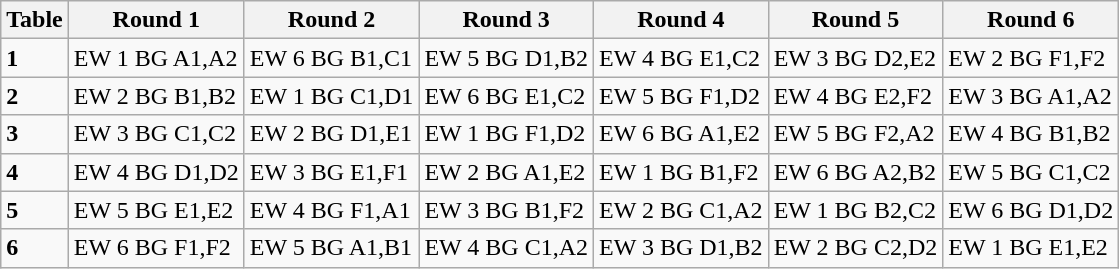<table class="wikitable">
<tr>
<th>Table</th>
<th>Round 1</th>
<th>Round 2</th>
<th>Round 3</th>
<th>Round 4</th>
<th>Round 5</th>
<th>Round 6</th>
</tr>
<tr>
<td><strong>1</strong></td>
<td>EW 1 BG A1,A2</td>
<td>EW 6 BG B1,C1</td>
<td>EW 5 BG D1,B2</td>
<td>EW 4 BG E1,C2</td>
<td>EW 3 BG D2,E2</td>
<td>EW 2 BG F1,F2</td>
</tr>
<tr>
<td><strong>2</strong></td>
<td>EW 2 BG B1,B2</td>
<td>EW 1 BG C1,D1</td>
<td>EW 6 BG E1,C2</td>
<td>EW 5 BG F1,D2</td>
<td>EW 4 BG E2,F2</td>
<td>EW 3 BG A1,A2</td>
</tr>
<tr>
<td><strong>3</strong></td>
<td>EW 3 BG C1,C2</td>
<td>EW 2 BG D1,E1</td>
<td>EW 1 BG F1,D2</td>
<td>EW 6 BG A1,E2</td>
<td>EW 5 BG F2,A2</td>
<td>EW 4 BG B1,B2</td>
</tr>
<tr>
<td><strong>4</strong></td>
<td>EW 4 BG D1,D2</td>
<td>EW 3 BG E1,F1</td>
<td>EW 2 BG A1,E2</td>
<td>EW 1 BG B1,F2</td>
<td>EW 6 BG A2,B2</td>
<td>EW 5 BG C1,C2</td>
</tr>
<tr>
<td><strong>5</strong></td>
<td>EW 5 BG E1,E2</td>
<td>EW 4 BG F1,A1</td>
<td>EW 3 BG B1,F2</td>
<td>EW 2 BG C1,A2</td>
<td>EW 1 BG B2,C2</td>
<td>EW 6 BG D1,D2</td>
</tr>
<tr>
<td><strong>6</strong></td>
<td>EW 6 BG F1,F2</td>
<td>EW 5 BG A1,B1</td>
<td>EW 4 BG C1,A2</td>
<td>EW 3 BG D1,B2</td>
<td>EW 2 BG C2,D2</td>
<td>EW 1 BG E1,E2</td>
</tr>
</table>
